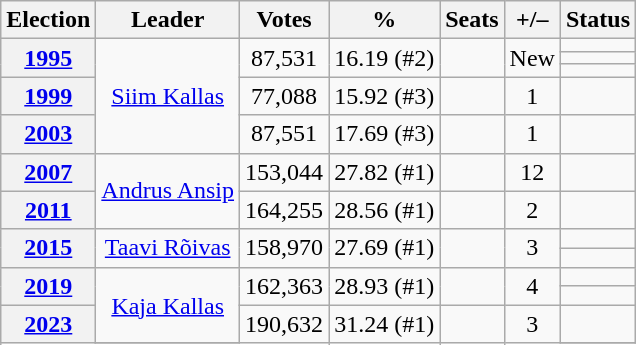<table class=wikitable style="text-align: center;">
<tr>
<th>Election</th>
<th>Leader</th>
<th>Votes</th>
<th>%</th>
<th>Seats</th>
<th>+/–</th>
<th>Status</th>
</tr>
<tr>
<th rowspan="3"><a href='#'>1995</a></th>
<td rowspan="5"><a href='#'>Siim Kallas</a></td>
<td rowspan="3">87,531</td>
<td rowspan="3">16.19 (#2)</td>
<td rowspan="3"></td>
<td rowspan="3">New</td>
<td></td>
</tr>
<tr>
<td></td>
</tr>
<tr>
<td></td>
</tr>
<tr>
<th><a href='#'>1999</a></th>
<td>77,088</td>
<td>15.92 (#3)</td>
<td></td>
<td> 1</td>
<td></td>
</tr>
<tr>
<th><a href='#'>2003</a></th>
<td>87,551</td>
<td>17.69 (#3)</td>
<td></td>
<td> 1</td>
<td></td>
</tr>
<tr>
<th><a href='#'>2007</a></th>
<td rowspan=2><a href='#'>Andrus Ansip</a></td>
<td>153,044</td>
<td>27.82 (#1)</td>
<td></td>
<td> 12</td>
<td></td>
</tr>
<tr>
<th><a href='#'>2011</a></th>
<td>164,255</td>
<td>28.56 (#1)</td>
<td></td>
<td> 2</td>
<td></td>
</tr>
<tr>
<th rowspan="2"><a href='#'>2015</a></th>
<td rowspan="2"><a href='#'>Taavi Rõivas</a></td>
<td rowspan="2">158,970</td>
<td rowspan="2">27.69 (#1)</td>
<td rowspan="2"></td>
<td rowspan="2"> 3</td>
<td></td>
</tr>
<tr>
<td></td>
</tr>
<tr>
<th rowspan="2"><a href='#'>2019</a></th>
<td rowspan="3"><a href='#'>Kaja Kallas</a></td>
<td rowspan="2">162,363</td>
<td rowspan="2">28.93 (#1)</td>
<td rowspan="2"></td>
<td rowspan="2"> 4</td>
<td></td>
</tr>
<tr>
<td></td>
</tr>
<tr>
<th rowspan="2"><a href='#'>2023</a></th>
<td rowspan="2">190,632</td>
<td rowspan="2">31.24 (#1)</td>
<td rowspan="2"></td>
<td rowspan="2"> 3</td>
<td></td>
</tr>
<tr>
</tr>
</table>
